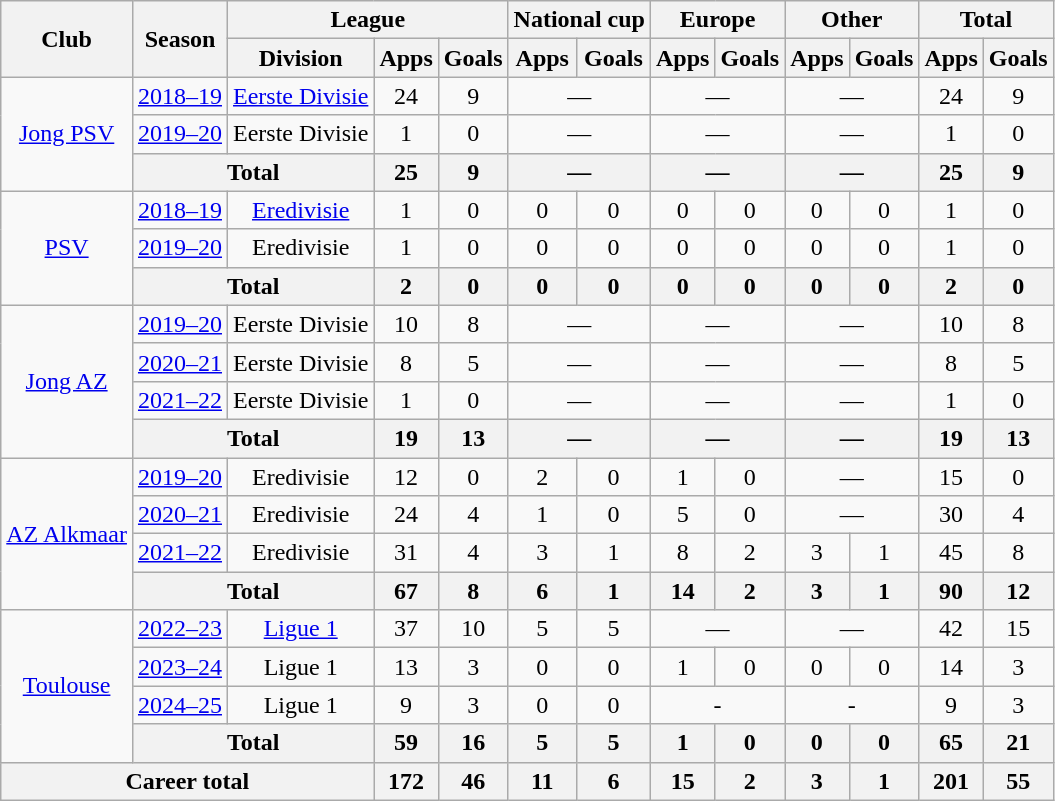<table class="wikitable" style="text-align:center">
<tr>
<th rowspan="2">Club</th>
<th rowspan="2">Season</th>
<th colspan="3">League</th>
<th colspan="2">National cup</th>
<th colspan="2">Europe</th>
<th colspan="2">Other</th>
<th colspan="2">Total</th>
</tr>
<tr>
<th>Division</th>
<th>Apps</th>
<th>Goals</th>
<th>Apps</th>
<th>Goals</th>
<th>Apps</th>
<th>Goals</th>
<th>Apps</th>
<th>Goals</th>
<th>Apps</th>
<th>Goals</th>
</tr>
<tr>
<td rowspan="3"><a href='#'>Jong PSV</a></td>
<td><a href='#'>2018–19</a></td>
<td><a href='#'>Eerste Divisie</a></td>
<td>24</td>
<td>9</td>
<td colspan="2">—</td>
<td colspan="2">—</td>
<td colspan="2">—</td>
<td>24</td>
<td>9</td>
</tr>
<tr>
<td><a href='#'>2019–20</a></td>
<td>Eerste Divisie</td>
<td>1</td>
<td>0</td>
<td colspan="2">—</td>
<td colspan="2">—</td>
<td colspan="2">—</td>
<td>1</td>
<td>0</td>
</tr>
<tr>
<th colspan="2">Total</th>
<th>25</th>
<th>9</th>
<th colspan="2">—</th>
<th colspan="2">—</th>
<th colspan="2">—</th>
<th>25</th>
<th>9</th>
</tr>
<tr>
<td rowspan="3"><a href='#'>PSV</a></td>
<td><a href='#'>2018–19</a></td>
<td><a href='#'>Eredivisie</a></td>
<td>1</td>
<td>0</td>
<td>0</td>
<td>0</td>
<td>0</td>
<td>0</td>
<td>0</td>
<td>0</td>
<td>1</td>
<td>0</td>
</tr>
<tr>
<td><a href='#'>2019–20</a></td>
<td>Eredivisie</td>
<td>1</td>
<td>0</td>
<td>0</td>
<td>0</td>
<td>0</td>
<td>0</td>
<td>0</td>
<td>0</td>
<td>1</td>
<td>0</td>
</tr>
<tr>
<th colspan="2">Total</th>
<th>2</th>
<th>0</th>
<th>0</th>
<th>0</th>
<th>0</th>
<th>0</th>
<th>0</th>
<th>0</th>
<th>2</th>
<th>0</th>
</tr>
<tr>
<td rowspan="4"><a href='#'>Jong AZ</a></td>
<td><a href='#'>2019–20</a></td>
<td>Eerste Divisie</td>
<td>10</td>
<td>8</td>
<td colspan="2">—</td>
<td colspan="2">—</td>
<td colspan="2">—</td>
<td>10</td>
<td>8</td>
</tr>
<tr>
<td><a href='#'>2020–21</a></td>
<td>Eerste Divisie</td>
<td>8</td>
<td>5</td>
<td colspan="2">—</td>
<td colspan="2">—</td>
<td colspan="2">—</td>
<td>8</td>
<td>5</td>
</tr>
<tr>
<td><a href='#'>2021–22</a></td>
<td>Eerste Divisie</td>
<td>1</td>
<td>0</td>
<td colspan="2">—</td>
<td colspan="2">—</td>
<td colspan="2">—</td>
<td>1</td>
<td>0</td>
</tr>
<tr>
<th colspan="2">Total</th>
<th>19</th>
<th>13</th>
<th colspan="2">—</th>
<th colspan="2">—</th>
<th colspan="2">—</th>
<th>19</th>
<th>13</th>
</tr>
<tr>
<td rowspan="4"><a href='#'>AZ Alkmaar</a></td>
<td><a href='#'>2019–20</a></td>
<td>Eredivisie</td>
<td>12</td>
<td>0</td>
<td>2</td>
<td>0</td>
<td>1</td>
<td>0</td>
<td colspan="2">—</td>
<td>15</td>
<td>0</td>
</tr>
<tr>
<td><a href='#'>2020–21</a></td>
<td>Eredivisie</td>
<td>24</td>
<td>4</td>
<td>1</td>
<td>0</td>
<td>5</td>
<td>0</td>
<td colspan="2">—</td>
<td>30</td>
<td>4</td>
</tr>
<tr>
<td><a href='#'>2021–22</a></td>
<td>Eredivisie</td>
<td>31</td>
<td>4</td>
<td>3</td>
<td>1</td>
<td>8</td>
<td>2</td>
<td>3</td>
<td>1</td>
<td>45</td>
<td>8</td>
</tr>
<tr>
<th colspan="2">Total</th>
<th>67</th>
<th>8</th>
<th>6</th>
<th>1</th>
<th>14</th>
<th>2</th>
<th>3</th>
<th>1</th>
<th>90</th>
<th>12</th>
</tr>
<tr>
<td rowspan="4"><a href='#'>Toulouse</a></td>
<td><a href='#'>2022–23</a></td>
<td><a href='#'>Ligue 1</a></td>
<td>37</td>
<td>10</td>
<td>5</td>
<td>5</td>
<td colspan="2">—</td>
<td colspan="2">—</td>
<td>42</td>
<td>15</td>
</tr>
<tr>
<td><a href='#'>2023–24</a></td>
<td>Ligue 1</td>
<td>13</td>
<td>3</td>
<td>0</td>
<td>0</td>
<td>1</td>
<td>0</td>
<td>0</td>
<td>0</td>
<td>14</td>
<td>3</td>
</tr>
<tr>
<td><a href='#'>2024–25</a></td>
<td>Ligue 1</td>
<td>9</td>
<td>3</td>
<td>0</td>
<td>0</td>
<td colspan="2">-</td>
<td colspan="2">-</td>
<td>9</td>
<td>3</td>
</tr>
<tr>
<th colspan="2">Total</th>
<th>59</th>
<th>16</th>
<th>5</th>
<th>5</th>
<th>1</th>
<th>0</th>
<th>0</th>
<th>0</th>
<th>65</th>
<th>21</th>
</tr>
<tr>
<th colspan="3">Career total</th>
<th>172</th>
<th>46</th>
<th>11</th>
<th>6</th>
<th>15</th>
<th>2</th>
<th>3</th>
<th>1</th>
<th>201</th>
<th>55</th>
</tr>
</table>
